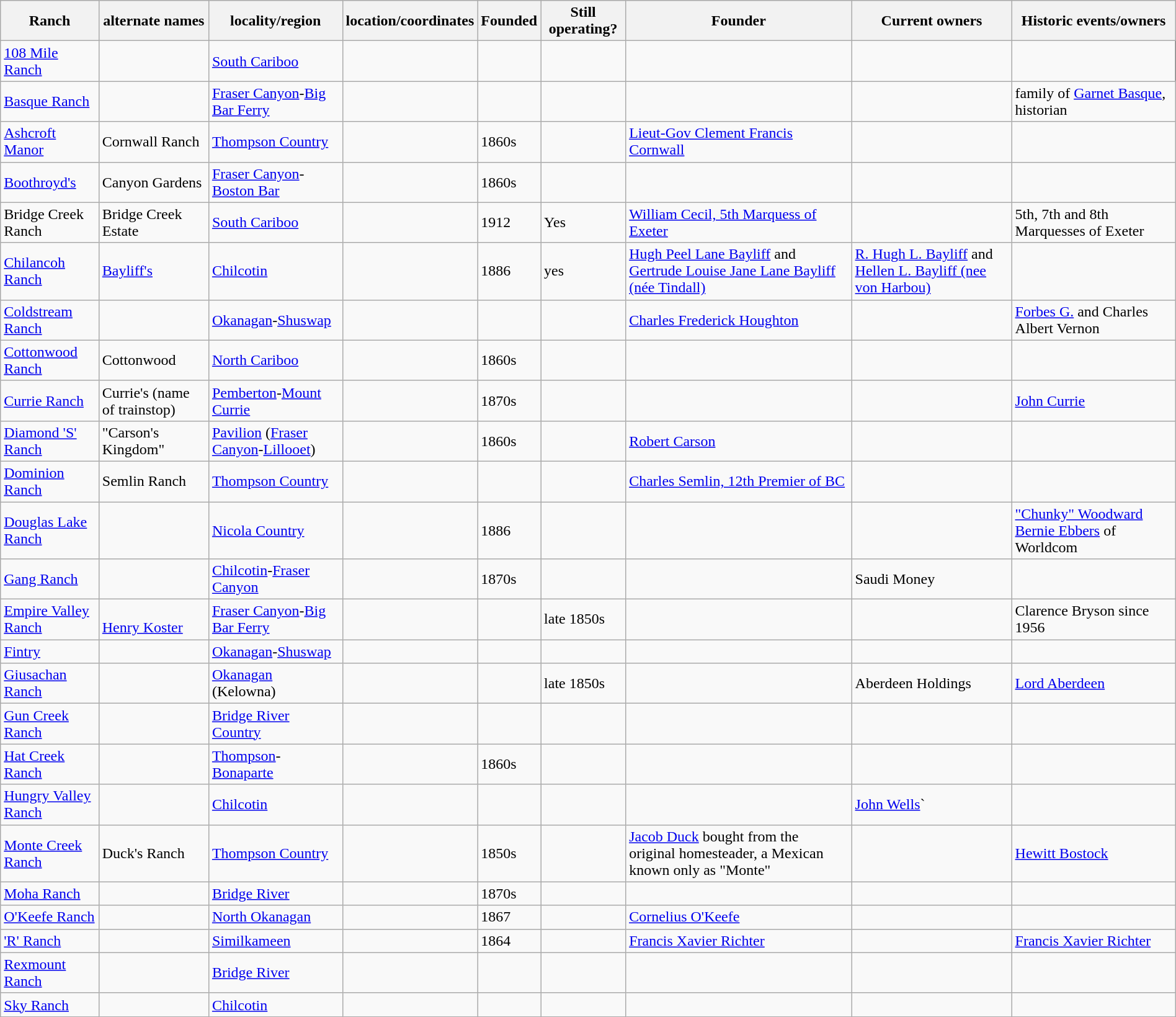<table class="wikitable sortable" style="border-style:solid;border-width:1px;border-color:#808080;cellspacing="2" cellpadding="2"  width="100%">
<tr bgcolor="#EFEFEF">
<th>Ranch</th>
<th>alternate names</th>
<th>locality/region</th>
<th>location/coordinates</th>
<th>Founded</th>
<th>Still operating?</th>
<th>Founder</th>
<th>Current owners</th>
<th>Historic events/owners</th>
</tr>
<tr>
<td><a href='#'>108 Mile Ranch</a></td>
<td></td>
<td><a href='#'>South Cariboo</a></td>
<td></td>
<td></td>
<td></td>
<td></td>
<td></td>
</tr>
<tr>
<td><a href='#'>Basque Ranch</a></td>
<td></td>
<td><a href='#'>Fraser Canyon</a>-<a href='#'>Big Bar Ferry</a></td>
<td></td>
<td></td>
<td></td>
<td></td>
<td></td>
<td>family of <a href='#'>Garnet Basque</a>, historian</td>
</tr>
<tr>
<td><a href='#'>Ashcroft Manor</a></td>
<td>Cornwall Ranch</td>
<td><a href='#'>Thompson Country</a></td>
<td></td>
<td>1860s</td>
<td></td>
<td><a href='#'>Lieut-Gov Clement Francis Cornwall</a></td>
<td></td>
<td></td>
</tr>
<tr>
<td><a href='#'>Boothroyd's</a></td>
<td>Canyon Gardens</td>
<td><a href='#'>Fraser Canyon</a>-<a href='#'>Boston Bar</a></td>
<td></td>
<td>1860s</td>
<td></td>
<td></td>
<td></td>
<td></td>
</tr>
<tr>
<td>Bridge Creek Ranch</td>
<td>Bridge Creek Estate</td>
<td><a href='#'>South Cariboo</a></td>
<td></td>
<td>1912 </td>
<td>Yes</td>
<td><a href='#'>William Cecil, 5th Marquess of Exeter</a></td>
<td></td>
<td>5th, 7th and 8th Marquesses of Exeter</td>
</tr>
<tr>
<td><a href='#'>Chilancoh Ranch</a></td>
<td><a href='#'>Bayliff's</a></td>
<td><a href='#'>Chilcotin</a></td>
<td></td>
<td>1886</td>
<td>yes</td>
<td><a href='#'>Hugh Peel Lane Bayliff</a> and <a href='#'>Gertrude Louise Jane Lane Bayliff (née Tindall)</a></td>
<td><a href='#'>R. Hugh L. Bayliff</a> and <a href='#'>Hellen L. Bayliff (nee von Harbou)</a></td>
<td></td>
</tr>
<tr>
<td><a href='#'>Coldstream Ranch</a></td>
<td></td>
<td><a href='#'>Okanagan</a>-<a href='#'>Shuswap</a></td>
<td></td>
<td></td>
<td></td>
<td><a href='#'>Charles Frederick Houghton</a></td>
<td></td>
<td><a href='#'>Forbes G.</a> and Charles Albert Vernon</td>
</tr>
<tr>
<td><a href='#'>Cottonwood Ranch</a></td>
<td>Cottonwood</td>
<td><a href='#'>North Cariboo</a></td>
<td></td>
<td>1860s</td>
<td></td>
<td></td>
<td></td>
<td></td>
</tr>
<tr>
<td><a href='#'>Currie Ranch</a></td>
<td>Currie's (name of trainstop)</td>
<td><a href='#'>Pemberton</a>-<a href='#'>Mount Currie</a></td>
<td></td>
<td>1870s</td>
<td></td>
<td></td>
<td></td>
<td><a href='#'>John Currie</a></td>
</tr>
<tr>
<td><a href='#'>Diamond 'S' Ranch</a></td>
<td>"Carson's Kingdom"</td>
<td><a href='#'>Pavilion</a> (<a href='#'>Fraser Canyon</a>-<a href='#'>Lillooet</a>)</td>
<td></td>
<td>1860s</td>
<td></td>
<td><a href='#'>Robert Carson</a></td>
<td></td>
<td></td>
</tr>
<tr>
<td><a href='#'>Dominion Ranch</a></td>
<td>Semlin Ranch</td>
<td><a href='#'>Thompson Country</a></td>
<td></td>
<td></td>
<td></td>
<td><a href='#'>Charles Semlin, 12th Premier of BC</a></td>
<td></td>
<td></td>
</tr>
<tr>
<td><a href='#'>Douglas Lake Ranch</a></td>
<td></td>
<td><a href='#'>Nicola Country</a></td>
<td></td>
<td>1886</td>
<td></td>
<td></td>
<td></td>
<td><a href='#'>"Chunky" Woodward</a> <a href='#'>Bernie Ebbers</a> of Worldcom</td>
</tr>
<tr>
<td><a href='#'>Gang Ranch</a></td>
<td></td>
<td><a href='#'>Chilcotin</a>-<a href='#'>Fraser Canyon</a></td>
<td></td>
<td>1870s</td>
<td></td>
<td></td>
<td>Saudi Money</td>
<td></td>
</tr>
<tr>
<td><a href='#'>Empire Valley Ranch</a></td>
<td><br><a href='#'>Henry Koster</a></td>
<td><a href='#'>Fraser Canyon</a>-<a href='#'>Big Bar Ferry</a></td>
<td></td>
<td></td>
<td>late 1850s</td>
<td></td>
<td></td>
<td>Clarence Bryson since 1956</td>
</tr>
<tr>
<td><a href='#'>Fintry</a></td>
<td></td>
<td><a href='#'>Okanagan</a>-<a href='#'>Shuswap</a></td>
<td></td>
<td></td>
<td></td>
<td></td>
<td></td>
<td></td>
</tr>
<tr>
<td><a href='#'>Giusachan Ranch</a></td>
<td></td>
<td><a href='#'>Okanagan</a> (Kelowna)</td>
<td></td>
<td></td>
<td>late 1850s</td>
<td></td>
<td>Aberdeen Holdings</td>
<td><a href='#'>Lord Aberdeen</a></td>
</tr>
<tr>
<td><a href='#'>Gun Creek Ranch</a></td>
<td></td>
<td><a href='#'>Bridge River Country</a></td>
<td></td>
<td></td>
<td></td>
<td></td>
<td></td>
<td></td>
</tr>
<tr>
<td><a href='#'>Hat Creek Ranch</a></td>
<td></td>
<td><a href='#'>Thompson</a>-<a href='#'>Bonaparte</a></td>
<td></td>
<td>1860s</td>
<td></td>
<td></td>
<td></td>
<td></td>
</tr>
<tr>
<td><a href='#'>Hungry Valley Ranch</a></td>
<td></td>
<td><a href='#'>Chilcotin</a></td>
<td></td>
<td></td>
<td></td>
<td></td>
<td><a href='#'>John Wells</a>`</td>
<td></td>
</tr>
<tr>
<td><a href='#'>Monte Creek Ranch</a></td>
<td>Duck's Ranch</td>
<td><a href='#'>Thompson Country</a></td>
<td></td>
<td>1850s</td>
<td></td>
<td><a href='#'>Jacob Duck</a> bought from the original homesteader, a Mexican known only as "Monte"</td>
<td></td>
<td><a href='#'>Hewitt Bostock</a></td>
</tr>
<tr>
<td><a href='#'>Moha Ranch</a></td>
<td></td>
<td><a href='#'>Bridge River</a></td>
<td></td>
<td>1870s</td>
<td></td>
<td></td>
<td></td>
<td></td>
</tr>
<tr>
<td><a href='#'>O'Keefe Ranch</a></td>
<td></td>
<td><a href='#'>North Okanagan</a></td>
<td></td>
<td>1867</td>
<td></td>
<td><a href='#'>Cornelius O'Keefe</a></td>
<td></td>
<td></td>
</tr>
<tr>
<td><a href='#'>'R' Ranch</a></td>
<td></td>
<td><a href='#'>Similkameen</a></td>
<td></td>
<td>1864</td>
<td></td>
<td><a href='#'>Francis Xavier Richter</a></td>
<td></td>
<td><a href='#'>Francis Xavier Richter</a></td>
</tr>
<tr>
<td><a href='#'>Rexmount Ranch</a></td>
<td></td>
<td><a href='#'>Bridge River</a></td>
<td></td>
<td></td>
<td></td>
<td></td>
<td></td>
<td></td>
</tr>
<tr>
<td><a href='#'>Sky Ranch</a></td>
<td></td>
<td><a href='#'>Chilcotin</a></td>
<td></td>
<td></td>
<td></td>
<td></td>
<td></td>
<td></td>
</tr>
</table>
